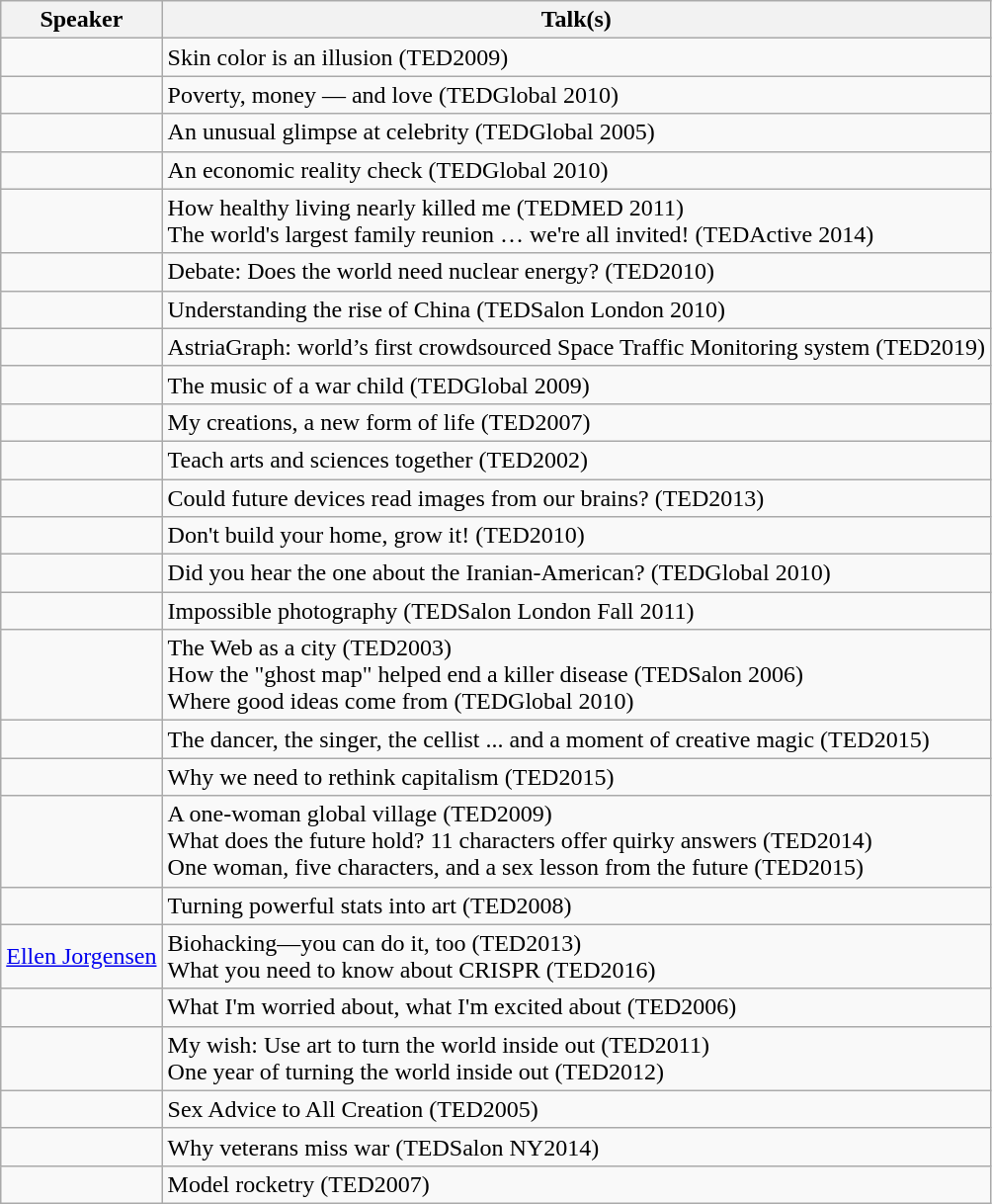<table class='wikitable sortable'>
<tr>
<th>Speaker</th>
<th>Talk(s)</th>
</tr>
<tr>
<td></td>
<td>Skin color is an illusion (TED2009)</td>
</tr>
<tr>
<td></td>
<td>Poverty, money — and love (TEDGlobal 2010)</td>
</tr>
<tr>
<td></td>
<td>An unusual glimpse at celebrity (TEDGlobal 2005)</td>
</tr>
<tr>
<td></td>
<td>An economic reality check (TEDGlobal 2010)</td>
</tr>
<tr>
<td></td>
<td>How healthy living nearly killed me (TEDMED 2011)<br>The world's largest family reunion … we're all invited! (TEDActive 2014)</td>
</tr>
<tr>
<td></td>
<td>Debate: Does the world need nuclear energy? (TED2010)</td>
</tr>
<tr>
<td></td>
<td>Understanding the rise of China (TEDSalon London 2010)</td>
</tr>
<tr>
<td></td>
<td>AstriaGraph: world’s first crowdsourced Space Traffic Monitoring system (TED2019)</td>
</tr>
<tr>
<td></td>
<td>The music of a war child (TEDGlobal 2009)</td>
</tr>
<tr>
<td></td>
<td>My creations, a new form of life (TED2007)</td>
</tr>
<tr>
<td></td>
<td>Teach arts and sciences together (TED2002)</td>
</tr>
<tr>
<td></td>
<td>Could future devices read images from our brains? (TED2013)</td>
</tr>
<tr>
<td></td>
<td>Don't build your home, grow it! (TED2010)</td>
</tr>
<tr>
<td></td>
<td>Did you hear the one about the Iranian-American? (TEDGlobal 2010)</td>
</tr>
<tr>
<td></td>
<td>Impossible photography (TEDSalon London Fall 2011)</td>
</tr>
<tr>
<td></td>
<td>The Web as a city (TED2003)<br> How the "ghost map" helped end a killer disease (TEDSalon 2006)<br> Where good ideas come from (TEDGlobal 2010)</td>
</tr>
<tr>
<td></td>
<td>The dancer, the singer, the cellist ... and a moment of creative magic (TED2015)</td>
</tr>
<tr>
<td></td>
<td>Why we need to rethink capitalism (TED2015)</td>
</tr>
<tr>
<td></td>
<td>A one-woman global village (TED2009)<br> What does the future hold? 11 characters offer quirky answers (TED2014)<br> One woman, five characters, and a sex lesson from the future (TED2015)</td>
</tr>
<tr>
<td></td>
<td>Turning powerful stats into art (TED2008)</td>
</tr>
<tr>
<td><a href='#'>Ellen Jorgensen</a></td>
<td>Biohacking—you can do it, too (TED2013)<br>What you need to know about CRISPR (TED2016)</td>
</tr>
<tr>
<td></td>
<td>What I'm worried about, what I'm excited about (TED2006)</td>
</tr>
<tr>
<td></td>
<td>My wish: Use art to turn the world inside out (TED2011) <br> One year of turning the world inside out (TED2012)</td>
</tr>
<tr>
<td></td>
<td>Sex Advice to All Creation (TED2005)</td>
</tr>
<tr>
<td></td>
<td>Why veterans miss war (TEDSalon NY2014)</td>
</tr>
<tr>
<td></td>
<td>Model rocketry (TED2007)</td>
</tr>
</table>
